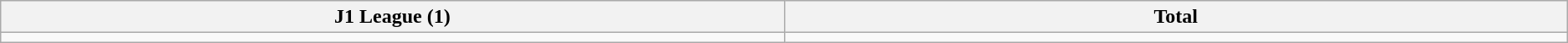<table class="wikitable">
<tr>
<th width="5%">J1 League (1)</th>
<th width="5%">Total</th>
</tr>
<tr>
<td></td>
<td></td>
</tr>
</table>
